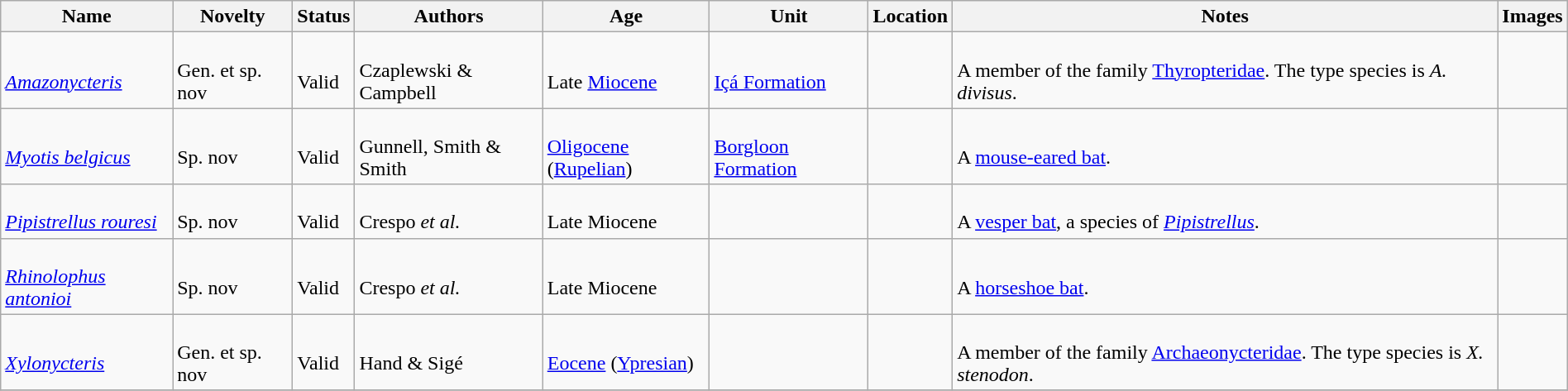<table class="wikitable sortable" align="center" width="100%">
<tr>
<th>Name</th>
<th>Novelty</th>
<th>Status</th>
<th>Authors</th>
<th>Age</th>
<th>Unit</th>
<th>Location</th>
<th>Notes</th>
<th>Images</th>
</tr>
<tr>
<td><br><em><a href='#'>Amazonycteris</a></em></td>
<td><br>Gen. et sp. nov</td>
<td><br>Valid</td>
<td><br>Czaplewski & Campbell</td>
<td><br>Late <a href='#'>Miocene</a></td>
<td><br><a href='#'>Içá Formation</a></td>
<td><br></td>
<td><br>A member of the family <a href='#'>Thyropteridae</a>. The type species is <em>A. divisus</em>.</td>
<td></td>
</tr>
<tr>
<td><br><em><a href='#'>Myotis belgicus</a></em></td>
<td><br>Sp. nov</td>
<td><br>Valid</td>
<td><br>Gunnell, Smith & Smith</td>
<td><br><a href='#'>Oligocene</a> (<a href='#'>Rupelian</a>)</td>
<td><br><a href='#'>Borgloon Formation</a></td>
<td><br></td>
<td><br>A <a href='#'>mouse-eared bat</a>.</td>
<td></td>
</tr>
<tr>
<td><br><em><a href='#'>Pipistrellus rouresi</a></em></td>
<td><br>Sp. nov</td>
<td><br>Valid</td>
<td><br>Crespo <em>et al.</em></td>
<td><br>Late Miocene</td>
<td></td>
<td><br></td>
<td><br>A <a href='#'>vesper bat</a>, a species of <em><a href='#'>Pipistrellus</a></em>.</td>
<td></td>
</tr>
<tr>
<td><br><em><a href='#'>Rhinolophus antonioi</a></em></td>
<td><br>Sp. nov</td>
<td><br>Valid</td>
<td><br>Crespo <em>et al.</em></td>
<td><br>Late Miocene</td>
<td></td>
<td><br></td>
<td><br>A <a href='#'>horseshoe bat</a>.</td>
<td></td>
</tr>
<tr>
<td><br><em><a href='#'>Xylonycteris</a></em></td>
<td><br>Gen. et sp. nov</td>
<td><br>Valid</td>
<td><br>Hand & Sigé</td>
<td><br><a href='#'>Eocene</a> (<a href='#'>Ypresian</a>)</td>
<td></td>
<td><br></td>
<td><br>A member of the family <a href='#'>Archaeonycteridae</a>. The type species is <em>X. stenodon</em>.</td>
<td></td>
</tr>
<tr>
</tr>
</table>
